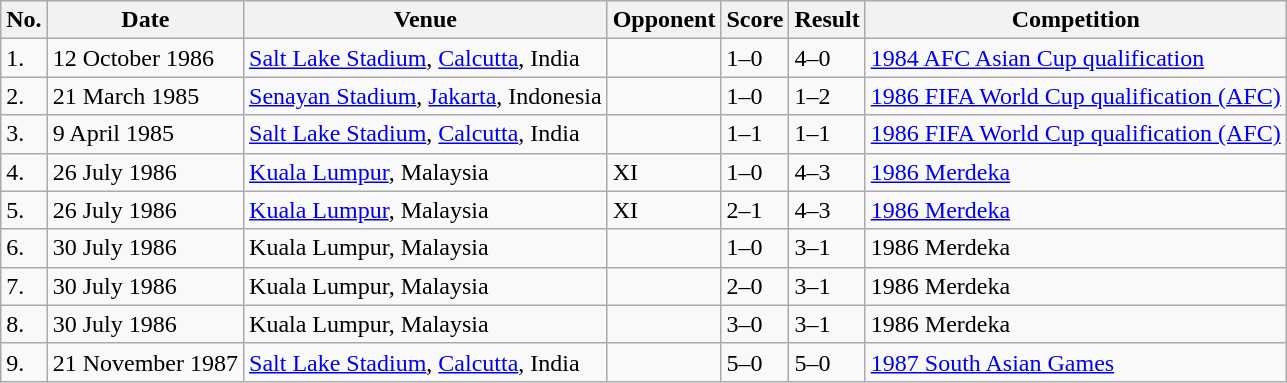<table class="wikitable">
<tr>
<th>No.</th>
<th>Date</th>
<th>Venue</th>
<th>Opponent</th>
<th>Score</th>
<th>Result</th>
<th>Competition</th>
</tr>
<tr>
<td>1.</td>
<td>12 October 1986</td>
<td><a href='#'>Salt Lake Stadium</a>, <a href='#'>Calcutta</a>, India</td>
<td></td>
<td>1–0</td>
<td>4–0</td>
<td><a href='#'>1984 AFC Asian Cup qualification</a></td>
</tr>
<tr>
<td>2.</td>
<td>21 March 1985</td>
<td><a href='#'>Senayan Stadium</a>, <a href='#'>Jakarta</a>, Indonesia</td>
<td></td>
<td>1–0</td>
<td>1–2</td>
<td><a href='#'>1986 FIFA World Cup qualification (AFC)</a></td>
</tr>
<tr>
<td>3.</td>
<td>9 April 1985</td>
<td><a href='#'>Salt Lake Stadium</a>, <a href='#'>Calcutta</a>, India</td>
<td></td>
<td>1–1</td>
<td>1–1</td>
<td><a href='#'>1986 FIFA World Cup qualification (AFC)</a></td>
</tr>
<tr>
<td>4.</td>
<td>26 July 1986</td>
<td><a href='#'>Kuala Lumpur</a>, Malaysia</td>
<td> XI</td>
<td>1–0</td>
<td>4–3</td>
<td><a href='#'>1986 Merdeka</a></td>
</tr>
<tr>
<td>5.</td>
<td>26 July 1986</td>
<td><a href='#'>Kuala Lumpur</a>, Malaysia</td>
<td> XI</td>
<td>2–1</td>
<td>4–3</td>
<td><a href='#'>1986 Merdeka</a></td>
</tr>
<tr>
<td>6.</td>
<td>30 July 1986</td>
<td>Kuala Lumpur, Malaysia</td>
<td></td>
<td>1–0</td>
<td>3–1</td>
<td>1986 Merdeka</td>
</tr>
<tr>
<td>7.</td>
<td>30 July 1986</td>
<td>Kuala Lumpur, Malaysia</td>
<td></td>
<td>2–0</td>
<td>3–1</td>
<td>1986 Merdeka</td>
</tr>
<tr>
<td>8.</td>
<td>30 July 1986</td>
<td>Kuala Lumpur, Malaysia</td>
<td></td>
<td>3–0</td>
<td>3–1</td>
<td>1986 Merdeka</td>
</tr>
<tr>
<td>9.</td>
<td>21 November 1987</td>
<td><a href='#'>Salt Lake Stadium</a>, <a href='#'>Calcutta</a>, India</td>
<td></td>
<td>5–0</td>
<td>5–0</td>
<td><a href='#'>1987 South Asian Games</a></td>
</tr>
</table>
